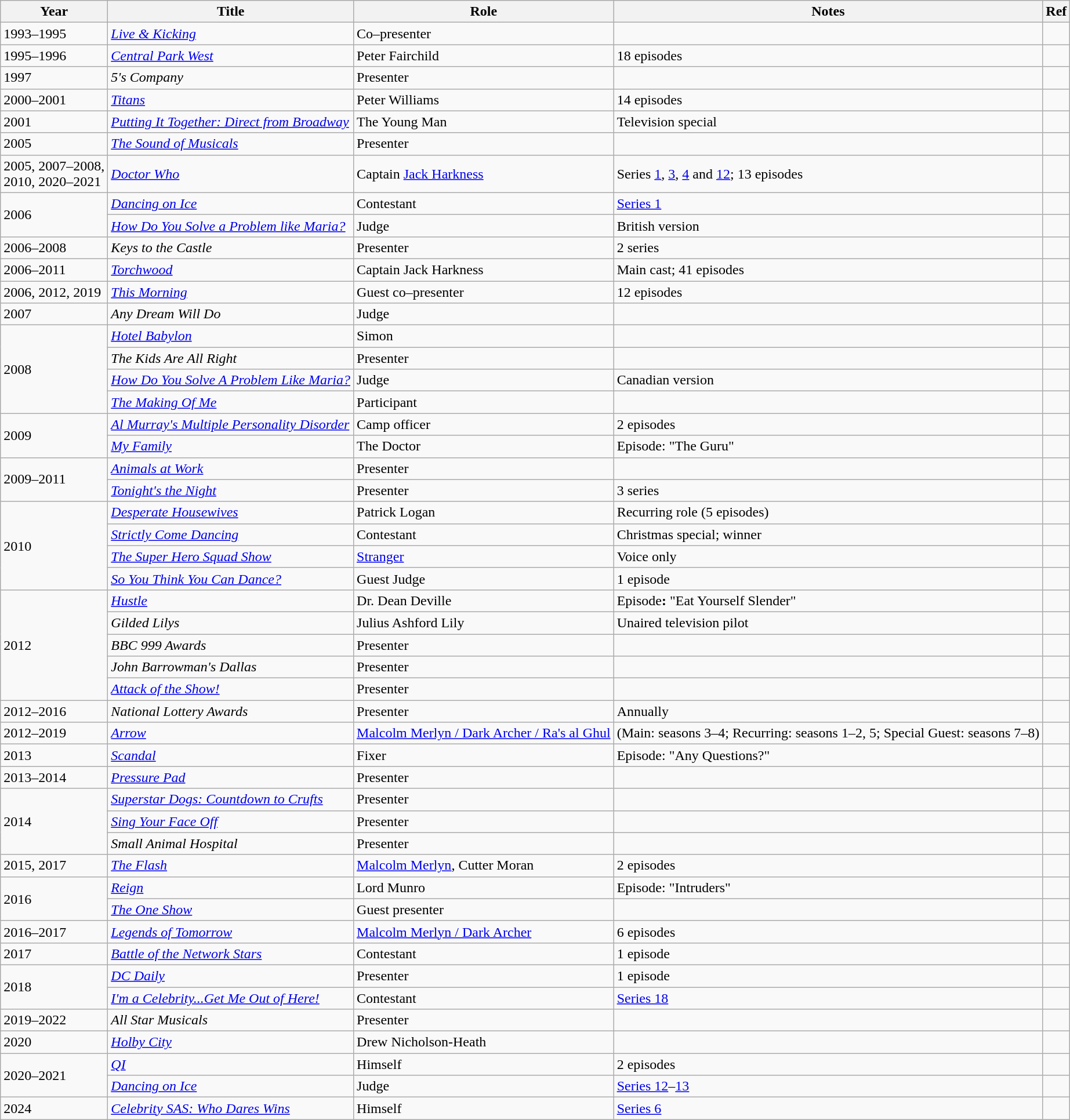<table class="wikitable plainrowheaders sortable">
<tr>
<th scope="col">Year</th>
<th scope="col">Title</th>
<th scope="col">Role</th>
<th class="unsortable">Notes</th>
<th>Ref</th>
</tr>
<tr>
<td>1993–1995</td>
<td><em><a href='#'>Live & Kicking</a></em></td>
<td>Co–presenter</td>
<td></td>
<td></td>
</tr>
<tr>
<td>1995–1996</td>
<td><em><a href='#'>Central Park West</a></em></td>
<td>Peter Fairchild</td>
<td>18 episodes</td>
<td></td>
</tr>
<tr>
<td>1997</td>
<td><em>5's Company</em></td>
<td>Presenter</td>
<td></td>
<td></td>
</tr>
<tr>
<td>2000–2001</td>
<td><em><a href='#'>Titans</a></em></td>
<td>Peter Williams</td>
<td>14 episodes</td>
<td></td>
</tr>
<tr>
<td>2001</td>
<td><em><a href='#'>Putting It Together: Direct from Broadway</a></em></td>
<td>The Young Man</td>
<td>Television special</td>
<td></td>
</tr>
<tr>
<td>2005</td>
<td><em><a href='#'>The Sound of Musicals</a></em></td>
<td>Presenter</td>
<td></td>
<td></td>
</tr>
<tr>
<td>2005, 2007–2008,<br> 2010, 2020–2021</td>
<td><em><a href='#'>Doctor Who</a></em></td>
<td>Captain <a href='#'>Jack Harkness</a></td>
<td>Series <a href='#'>1</a>, <a href='#'>3</a>, <a href='#'>4</a> and <a href='#'>12</a>; 13 episodes</td>
<td></td>
</tr>
<tr>
<td rowspan="2">2006</td>
<td><em><a href='#'>Dancing on Ice</a></em></td>
<td>Contestant</td>
<td><a href='#'>Series 1</a></td>
<td></td>
</tr>
<tr>
<td><em><a href='#'>How Do You Solve a Problem like Maria?</a></em></td>
<td>Judge</td>
<td>British version</td>
<td></td>
</tr>
<tr>
<td>2006–2008</td>
<td><em>Keys to the Castle</em></td>
<td>Presenter</td>
<td>2 series</td>
<td></td>
</tr>
<tr>
<td>2006–2011</td>
<td><em><a href='#'>Torchwood</a></em></td>
<td>Captain Jack Harkness</td>
<td>Main cast; 41 episodes</td>
<td></td>
</tr>
<tr>
<td>2006, 2012, 2019</td>
<td><em><a href='#'>This Morning</a></em></td>
<td>Guest co–presenter</td>
<td>12 episodes</td>
<td></td>
</tr>
<tr>
<td>2007</td>
<td><em>Any Dream Will Do</em></td>
<td>Judge</td>
<td></td>
<td></td>
</tr>
<tr>
<td rowspan="4">2008</td>
<td><em><a href='#'>Hotel Babylon</a></em></td>
<td>Simon</td>
<td></td>
<td></td>
</tr>
<tr>
<td><em>The Kids Are All Right</em></td>
<td>Presenter</td>
<td></td>
<td></td>
</tr>
<tr>
<td><em><a href='#'>How Do You Solve A Problem Like Maria?</a></em></td>
<td>Judge</td>
<td>Canadian version</td>
<td></td>
</tr>
<tr>
<td><em><a href='#'>The Making Of Me</a></em></td>
<td>Participant</td>
<td></td>
<td></td>
</tr>
<tr>
<td rowspan="2">2009</td>
<td><em><a href='#'>Al Murray's Multiple Personality Disorder</a></em></td>
<td>Camp officer</td>
<td>2 episodes</td>
<td></td>
</tr>
<tr>
<td><em><a href='#'>My Family</a></em></td>
<td>The Doctor</td>
<td>Episode: "The Guru"</td>
<td></td>
</tr>
<tr>
<td rowspan="2">2009–2011</td>
<td><em><a href='#'>Animals at Work</a></em></td>
<td>Presenter</td>
<td></td>
<td></td>
</tr>
<tr>
<td><em><a href='#'>Tonight's the Night</a></em></td>
<td>Presenter</td>
<td>3 series</td>
<td></td>
</tr>
<tr>
<td rowspan="4">2010</td>
<td><em><a href='#'>Desperate Housewives</a></em></td>
<td>Patrick Logan</td>
<td>Recurring role (5 episodes)</td>
<td></td>
</tr>
<tr>
<td><em><a href='#'>Strictly Come Dancing</a></em></td>
<td>Contestant</td>
<td>Christmas special; winner</td>
<td></td>
</tr>
<tr>
<td><em><a href='#'>The Super Hero Squad Show</a></em></td>
<td><a href='#'>Stranger</a></td>
<td>Voice only</td>
<td></td>
</tr>
<tr>
<td><em><a href='#'>So You Think You Can Dance?</a></em></td>
<td>Guest Judge</td>
<td>1 episode</td>
<td></td>
</tr>
<tr>
<td rowspan="5">2012</td>
<td><em><a href='#'>Hustle</a></em></td>
<td>Dr. Dean Deville</td>
<td>Episode<strong>:</strong> "Eat Yourself Slender"</td>
<td></td>
</tr>
<tr>
<td><em>Gilded Lilys</em></td>
<td>Julius Ashford Lily</td>
<td>Unaired television pilot</td>
<td></td>
</tr>
<tr>
<td><em>BBC 999 Awards</em></td>
<td>Presenter</td>
<td></td>
<td></td>
</tr>
<tr>
<td><em>John Barrowman's Dallas</em></td>
<td>Presenter</td>
<td></td>
<td></td>
</tr>
<tr>
<td><em><a href='#'>Attack of the Show!</a></em></td>
<td>Presenter</td>
<td></td>
<td></td>
</tr>
<tr>
<td>2012–2016</td>
<td><em>National Lottery Awards</em></td>
<td>Presenter</td>
<td>Annually</td>
<td></td>
</tr>
<tr>
<td>2012–2019</td>
<td><em><a href='#'>Arrow</a></em></td>
<td><a href='#'>Malcolm Merlyn / Dark Archer / Ra's al Ghul</a></td>
<td>(Main: seasons 3–4; Recurring: seasons 1–2, 5; Special Guest: seasons 7–8)</td>
<td></td>
</tr>
<tr>
<td>2013</td>
<td><em><a href='#'>Scandal</a></em></td>
<td>Fixer</td>
<td>Episode: "Any Questions?"</td>
<td></td>
</tr>
<tr>
<td>2013–2014</td>
<td><em><a href='#'>Pressure Pad</a></em></td>
<td>Presenter</td>
<td></td>
<td></td>
</tr>
<tr>
<td rowspan="3">2014</td>
<td><em><a href='#'>Superstar Dogs: Countdown to Crufts</a></em></td>
<td>Presenter</td>
<td></td>
<td></td>
</tr>
<tr>
<td><em><a href='#'>Sing Your Face Off</a></em></td>
<td>Presenter</td>
<td></td>
<td></td>
</tr>
<tr>
<td><em>Small Animal Hospital</em></td>
<td>Presenter</td>
<td></td>
<td></td>
</tr>
<tr>
<td>2015, 2017</td>
<td><em><a href='#'>The Flash</a></em></td>
<td><a href='#'>Malcolm Merlyn</a>, Cutter Moran</td>
<td>2 episodes</td>
<td></td>
</tr>
<tr>
<td rowspan="2">2016</td>
<td><em><a href='#'>Reign</a></em></td>
<td>Lord Munro</td>
<td>Episode: "Intruders"</td>
<td></td>
</tr>
<tr>
<td><em><a href='#'>The One Show</a></em></td>
<td>Guest presenter</td>
<td></td>
<td></td>
</tr>
<tr>
<td>2016–2017</td>
<td><em><a href='#'>Legends of Tomorrow</a></em></td>
<td><a href='#'>Malcolm Merlyn / Dark Archer</a></td>
<td>6 episodes</td>
<td></td>
</tr>
<tr>
<td>2017</td>
<td><em><a href='#'>Battle of the Network Stars</a></em></td>
<td>Contestant</td>
<td>1 episode</td>
<td></td>
</tr>
<tr>
<td rowspan="2">2018</td>
<td><em><a href='#'>DC Daily</a></em></td>
<td>Presenter</td>
<td>1 episode</td>
<td></td>
</tr>
<tr>
<td><em><a href='#'>I'm a Celebrity...Get Me Out of Here!</a></em></td>
<td>Contestant</td>
<td><a href='#'>Series 18</a></td>
<td></td>
</tr>
<tr>
<td>2019–2022</td>
<td><em>All Star Musicals</em></td>
<td>Presenter</td>
<td></td>
<td></td>
</tr>
<tr>
<td>2020</td>
<td><em><a href='#'>Holby City</a></em></td>
<td>Drew Nicholson-Heath</td>
<td></td>
<td></td>
</tr>
<tr>
<td rowspan="2">2020–2021</td>
<td><em><a href='#'>QI</a></em></td>
<td>Himself</td>
<td>2 episodes</td>
<td></td>
</tr>
<tr>
<td><em><a href='#'>Dancing on Ice</a></em></td>
<td>Judge</td>
<td><a href='#'>Series 12</a>–<a href='#'>13</a></td>
<td></td>
</tr>
<tr>
<td>2024</td>
<td><em><a href='#'>Celebrity SAS: Who Dares Wins</a></em></td>
<td>Himself</td>
<td><a href='#'>Series 6</a></td>
<td></td>
</tr>
</table>
